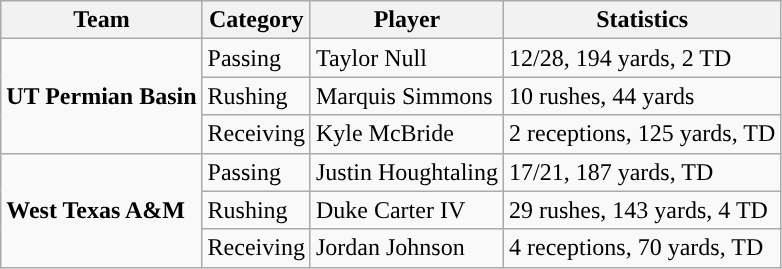<table class="wikitable" style="float: left;">
<tr>
<th>Team</th>
<th>Category</th>
<th>Player</th>
<th>Statistics</th>
</tr>
<tr>
<td rowspan=3><strong>UT Permian Basin</strong></td>
<td>Passing</td>
<td>Taylor Null</td>
<td>12/28, 194 yards, 2 TD</td>
</tr>
<tr>
<td>Rushing</td>
<td>Marquis Simmons</td>
<td>10 rushes, 44 yards</td>
</tr>
<tr>
<td>Receiving</td>
<td>Kyle McBride</td>
<td>2 receptions, 125 yards, TD</td>
</tr>
<tr>
<td rowspan=3><strong>West Texas A&M</strong></td>
<td>Passing</td>
<td>Justin Houghtaling</td>
<td>17/21, 187 yards, TD</td>
</tr>
<tr>
<td>Rushing</td>
<td>Duke Carter IV</td>
<td>29 rushes, 143 yards, 4 TD</td>
</tr>
<tr>
<td>Receiving</td>
<td>Jordan Johnson</td>
<td>4 receptions, 70 yards, TD</td>
</tr>
</table>
